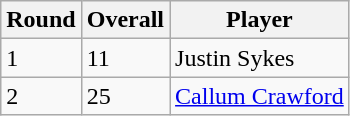<table class="wikitable">
<tr>
<th>Round</th>
<th>Overall</th>
<th>Player</th>
</tr>
<tr>
<td>1</td>
<td>11</td>
<td>Justin Sykes</td>
</tr>
<tr>
<td>2</td>
<td>25</td>
<td><a href='#'>Callum Crawford</a></td>
</tr>
</table>
